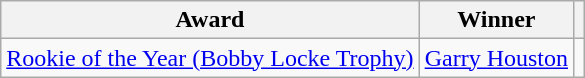<table class="wikitable">
<tr>
<th>Award</th>
<th>Winner</th>
<th></th>
</tr>
<tr>
<td><a href='#'>Rookie of the Year (Bobby Locke Trophy)</a></td>
<td> <a href='#'>Garry Houston</a></td>
<td></td>
</tr>
</table>
